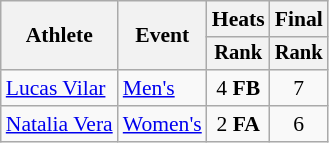<table class=wikitable style="font-size:90%;">
<tr>
<th rowspan=2>Athlete</th>
<th rowspan=2>Event</th>
<th>Heats</th>
<th>Final</th>
</tr>
<tr style="font-size:95%">
<th>Rank</th>
<th>Rank</th>
</tr>
<tr align=center>
<td align=left><a href='#'>Lucas Vilar</a></td>
<td align=left><a href='#'>Men's</a></td>
<td>4 <strong>FB</strong></td>
<td>7</td>
</tr>
<tr align=center>
<td align=left><a href='#'>Natalia Vera</a></td>
<td align=left><a href='#'>Women's</a></td>
<td>2 <strong>FA</strong></td>
<td>6</td>
</tr>
</table>
